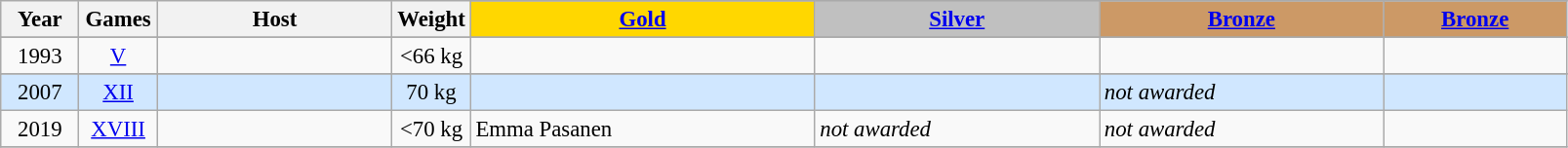<table class="wikitable" style="text-align: center; font-size:95%;">
<tr>
<th rowspan="2" style="width:5%;">Year</th>
<th rowspan="2" style="width:5%;">Games</th>
<th rowspan="2" style="width:15%;">Host</th>
<th rowspan="2" style="width:5%;">Weight</th>
</tr>
<tr>
<th style="background-color: gold"><a href='#'>Gold</a></th>
<th style="background-color: silver"><a href='#'>Silver</a></th>
<th style="background-color: #CC9966"><a href='#'>Bronze</a></th>
<th style="background-color: #CC9966"><a href='#'>Bronze</a></th>
</tr>
<tr>
</tr>
<tr>
<td>1993</td>
<td align=center><a href='#'>V</a></td>
<td align="left"></td>
<td><66 kg</td>
<td align="left"></td>
<td align="left"></td>
<td align="left"></td>
<td></td>
</tr>
<tr>
</tr>
<tr style="text-align:center; background:#d0e7ff;">
<td>2007</td>
<td align=center><a href='#'>XII</a></td>
<td align="left"></td>
<td>70 kg</td>
<td align="left"></td>
<td align="left"></td>
<td align="left"><em>not awarded</em></td>
<td></td>
</tr>
<tr>
<td>2019</td>
<td align=center><a href='#'>XVIII</a></td>
<td align="left"></td>
<td><70 kg</td>
<td align="left">Emma Pasanen <br> </td>
<td align="left"><em>not awarded</em></td>
<td align="left"><em>not awarded</em></td>
<td align="left"></td>
</tr>
<tr>
</tr>
</table>
